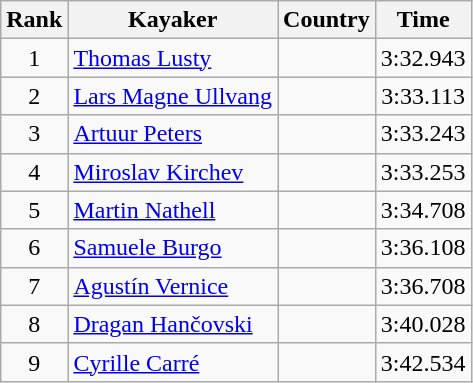<table class="wikitable" style="text-align:center">
<tr>
<th>Rank</th>
<th>Kayaker</th>
<th>Country</th>
<th>Time</th>
</tr>
<tr>
<td>1</td>
<td align="left"><a href='#'>Thomas Lusty</a></td>
<td align="left"></td>
<td>3:32.943</td>
</tr>
<tr>
<td>2</td>
<td align="left"><a href='#'>Lars Magne Ullvang</a></td>
<td align="left"></td>
<td>3:33.113</td>
</tr>
<tr>
<td>3</td>
<td align="left"><a href='#'>Artuur Peters</a></td>
<td align="left"></td>
<td>3:33.243</td>
</tr>
<tr>
<td>4</td>
<td align="left"><a href='#'>Miroslav Kirchev</a></td>
<td align="left"></td>
<td>3:33.253</td>
</tr>
<tr>
<td>5</td>
<td align="left"><a href='#'>Martin Nathell</a></td>
<td align="left"></td>
<td>3:34.708</td>
</tr>
<tr>
<td>6</td>
<td align="left"><a href='#'>Samuele Burgo</a></td>
<td align="left"></td>
<td>3:36.108</td>
</tr>
<tr>
<td>7</td>
<td align="left"><a href='#'>Agustín Vernice</a></td>
<td align="left"></td>
<td>3:36.708</td>
</tr>
<tr>
<td>8</td>
<td align="left"><a href='#'>Dragan Hančovski</a></td>
<td align="left"></td>
<td>3:40.028</td>
</tr>
<tr>
<td>9</td>
<td align="left"><a href='#'>Cyrille Carré</a></td>
<td align="left"></td>
<td>3:42.534</td>
</tr>
</table>
